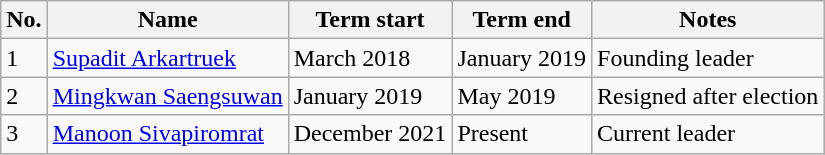<table class="wikitable">
<tr>
<th>No.</th>
<th>Name</th>
<th>Term start</th>
<th>Term end</th>
<th>Notes</th>
</tr>
<tr>
<td>1</td>
<td><a href='#'>Supadit Arkartruek</a></td>
<td>March 2018</td>
<td>January 2019</td>
<td>Founding leader</td>
</tr>
<tr>
<td>2</td>
<td><a href='#'>Mingkwan Saengsuwan</a></td>
<td>January 2019</td>
<td>May 2019</td>
<td>Resigned after election</td>
</tr>
<tr>
<td>3</td>
<td><a href='#'>Manoon Sivapiromrat</a></td>
<td>December 2021</td>
<td>Present</td>
<td>Current leader</td>
</tr>
</table>
